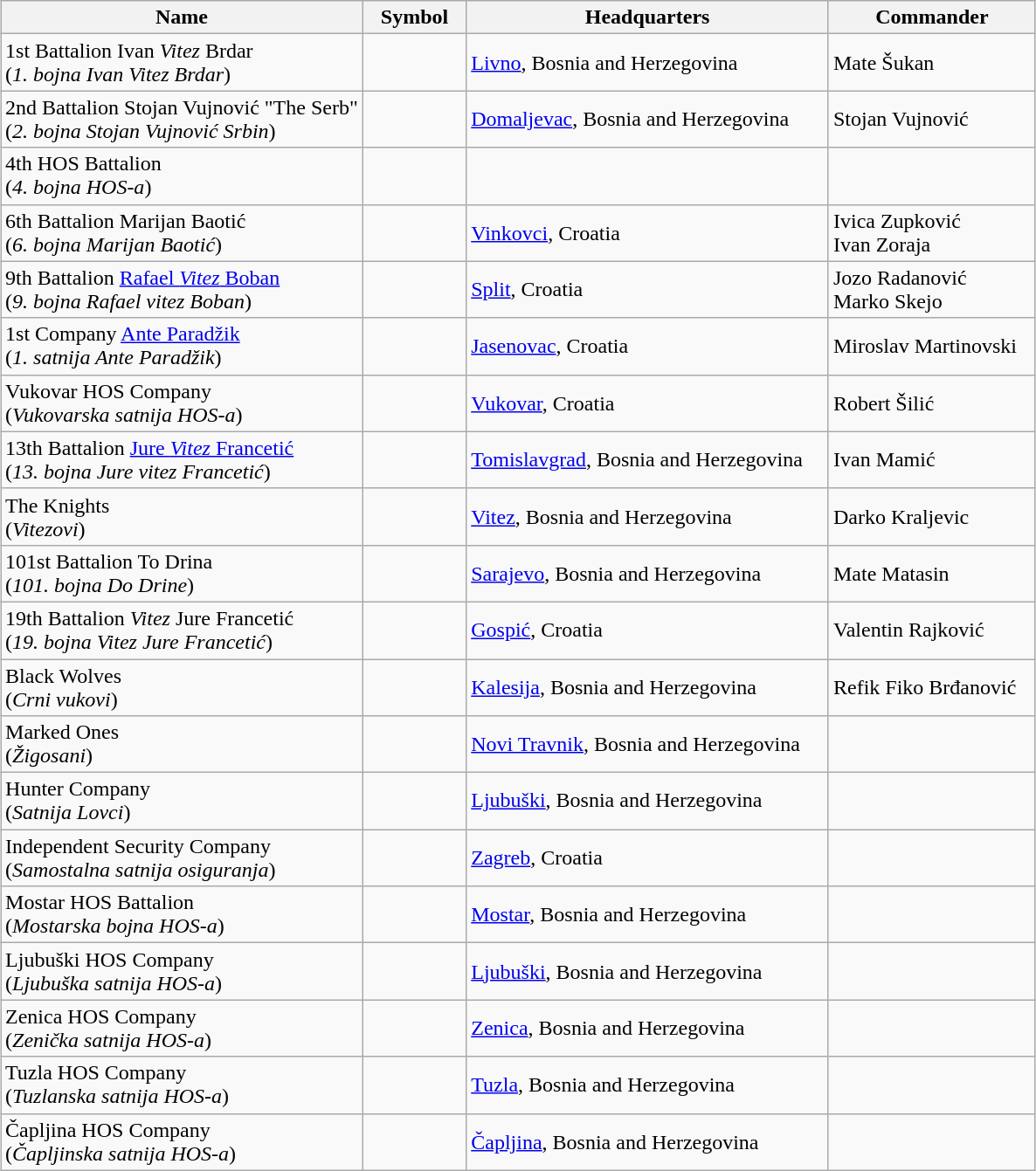<table class="wikitable" style="margin:auto;">
<tr>
<th style="width:35%;">Name</th>
<th style="width:10%;">Symbol</th>
<th style="width:35%;">Headquarters</th>
<th style="width:20%;">Commander</th>
</tr>
<tr>
<td>1st Battalion Ivan <em>Vitez</em> Brdar<br>(<em>1. bojna Ivan Vitez Brdar</em>)</td>
<td></td>
<td><a href='#'>Livno</a>, Bosnia and Herzegovina</td>
<td>Mate Šukan</td>
</tr>
<tr>
<td>2nd Battalion Stojan Vujnović "The Serb"<br>(<em>2. bojna Stojan Vujnović Srbin</em>)</td>
<td></td>
<td><a href='#'>Domaljevac</a>, Bosnia and Herzegovina</td>
<td>Stojan Vujnović</td>
</tr>
<tr>
<td>4th HOS Battalion <br>(<em>4. bojna HOS-a</em>)</td>
<td></td>
<td></td>
<td></td>
</tr>
<tr>
<td>6th Battalion Marijan Baotić<br>(<em>6. bojna Marijan Baotić</em>)</td>
<td></td>
<td><a href='#'>Vinkovci</a>, Croatia</td>
<td>Ivica Zupković<br>Ivan Zoraja</td>
</tr>
<tr>
<td>9th Battalion <a href='#'>Rafael <em>Vitez</em> Boban</a><br>(<em>9. bojna Rafael vitez Boban</em>)</td>
<td></td>
<td><a href='#'>Split</a>, Croatia</td>
<td>Jozo Radanović<br>Marko Skejo</td>
</tr>
<tr>
<td>1st Company <a href='#'>Ante Paradžik</a><br>(<em>1. satnija Ante Paradžik</em>)</td>
<td></td>
<td><a href='#'>Jasenovac</a>, Croatia</td>
<td>Miroslav Martinovski</td>
</tr>
<tr>
<td>Vukovar HOS Company<br>(<em>Vukovarska satnija HOS-a</em>)</td>
<td></td>
<td><a href='#'>Vukovar</a>, Croatia</td>
<td>Robert Šilić</td>
</tr>
<tr>
<td>13th Battalion <a href='#'>Jure <em>Vitez</em> Francetić</a><br>(<em>13. bojna Jure vitez Francetić</em>)</td>
<td></td>
<td><a href='#'>Tomislavgrad</a>, Bosnia and Herzegovina</td>
<td>Ivan Mamić</td>
</tr>
<tr>
<td>The Knights<br>(<em>Vitezovi</em>)</td>
<td></td>
<td><a href='#'>Vitez</a>, Bosnia and Herzegovina</td>
<td>Darko Kraljevic</td>
</tr>
<tr>
<td>101st Battalion To Drina<br>(<em>101. bojna Do Drine</em>)</td>
<td></td>
<td><a href='#'>Sarajevo</a>, Bosnia and Herzegovina</td>
<td>Mate Matasin</td>
</tr>
<tr>
<td>19th Battalion <em>Vitez</em> Jure Francetić<br>(<em>19. bojna Vitez Jure Francetić</em>)</td>
<td></td>
<td><a href='#'>Gospić</a>, Croatia</td>
<td>Valentin Rajković</td>
</tr>
<tr>
<td>Black Wolves<br>(<em>Crni vukovi</em>)</td>
<td></td>
<td><a href='#'>Kalesija</a>, Bosnia and Herzegovina</td>
<td>Refik Fiko Brđanović</td>
</tr>
<tr>
<td>Marked Ones<br>(<em>Žigosani</em>)</td>
<td></td>
<td><a href='#'>Novi Travnik</a>, Bosnia and Herzegovina</td>
<td></td>
</tr>
<tr>
<td>Hunter Company<br>(<em>Satnija Lovci</em>)</td>
<td></td>
<td><a href='#'>Ljubuški</a>, Bosnia and Herzegovina</td>
<td></td>
</tr>
<tr>
<td>Independent Security Company<br>(<em>Samostalna satnija osiguranja</em>)</td>
<td></td>
<td><a href='#'>Zagreb</a>, Croatia</td>
<td></td>
</tr>
<tr>
<td>Mostar HOS Battalion<br>(<em>Mostarska bojna HOS-a</em>)</td>
<td></td>
<td><a href='#'>Mostar</a>, Bosnia and Herzegovina</td>
<td></td>
</tr>
<tr>
<td>Ljubuški HOS Company<br>(<em>Ljubuška satnija HOS-a</em>)</td>
<td></td>
<td><a href='#'>Ljubuški</a>, Bosnia and Herzegovina</td>
<td></td>
</tr>
<tr>
<td>Zenica HOS Company<br>(<em>Zenička satnija HOS-a</em>)</td>
<td></td>
<td><a href='#'>Zenica</a>, Bosnia and Herzegovina</td>
<td></td>
</tr>
<tr>
<td>Tuzla HOS Company<br>(<em>Tuzlanska satnija HOS-a</em>)</td>
<td></td>
<td><a href='#'>Tuzla</a>, Bosnia and Herzegovina</td>
<td></td>
</tr>
<tr>
<td>Čapljina HOS Company<br>(<em>Čapljinska satnija HOS-a</em>)</td>
<td></td>
<td><a href='#'>Čapljina</a>, Bosnia and Herzegovina</td>
<td></td>
</tr>
</table>
